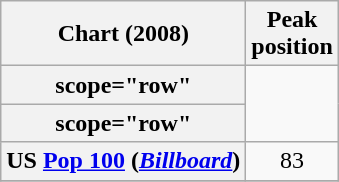<table class="wikitable plainrowheaders sortable">
<tr>
<th scope="col">Chart (2008)</th>
<th scope="col">Peak<br>position</th>
</tr>
<tr>
<th>scope="row" </th>
</tr>
<tr>
<th>scope="row" </th>
</tr>
<tr>
<th scope="row">US <a href='#'>Pop 100</a> (<em><a href='#'>Billboard</a></em>)</th>
<td align="center">83</td>
</tr>
<tr>
</tr>
</table>
